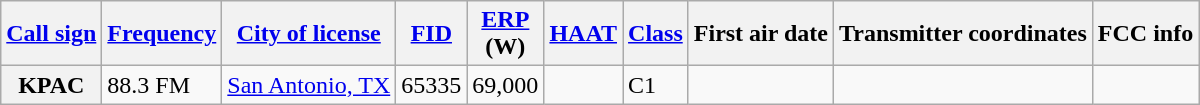<table class="wikitable">
<tr>
<th scope="col"><a href='#'>Call sign</a></th>
<th scope="col"><a href='#'>Frequency</a></th>
<th scope="col"><a href='#'>City of license</a></th>
<th scope="col"><a href='#'>FID</a></th>
<th scope="col"><a href='#'>ERP</a><br>(W)</th>
<th scope="col"><a href='#'>HAAT</a></th>
<th scope="col"><a href='#'>Class</a></th>
<th scope="col">First air date</th>
<th scope="col">Transmitter coordinates</th>
<th scope="col">FCC info</th>
</tr>
<tr>
<th scope="row">KPAC</th>
<td>88.3 FM</td>
<td><a href='#'>San Antonio, TX</a></td>
<td style="text-align: right;">65335</td>
<td style="text-align: right;">69,000</td>
<td></td>
<td>C1</td>
<td></td>
<td></td>
<td><br></td>
</tr>
</table>
